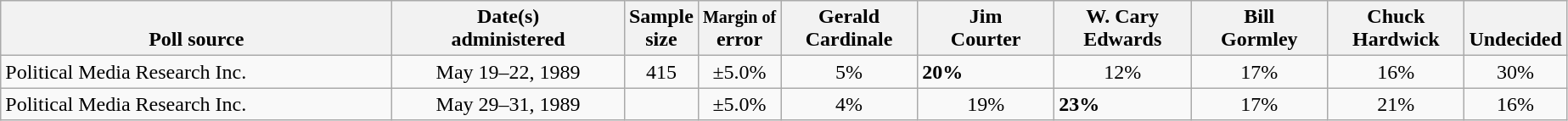<table class="wikitable">
<tr valign= bottom>
<th style="width:300px;">Poll source</th>
<th style="width:175px;">Date(s)<br>administered</th>
<th class=small>Sample<br>size</th>
<th><small>Margin of</small><br>error</th>
<th style="width:100px;">Gerald<br>Cardinale</th>
<th style="width:100px;">Jim<br>Courter</th>
<th style="width:100px;">W. Cary<br>Edwards</th>
<th style="width:100px;">Bill<br>Gormley</th>
<th style="width:100px;">Chuck<br>Hardwick</th>
<th style="width:40px;">Undecided</th>
</tr>
<tr>
<td>Political Media Research Inc.</td>
<td align=center>May 19–22, 1989</td>
<td align=center>415</td>
<td align=center>±5.0%</td>
<td align=center>5%</td>
<td><strong>20%</strong></td>
<td align=center>12%</td>
<td align=center>17%</td>
<td align=center>16%</td>
<td align=center>30%</td>
</tr>
<tr>
<td>Political Media Research Inc.</td>
<td align=center>May 29–31, 1989</td>
<td align=center></td>
<td align=center>±5.0%</td>
<td align=center>4%</td>
<td align=center>19%</td>
<td><strong>23%</strong></td>
<td align=center>17%</td>
<td align=center>21%</td>
<td align=center>16%</td>
</tr>
</table>
